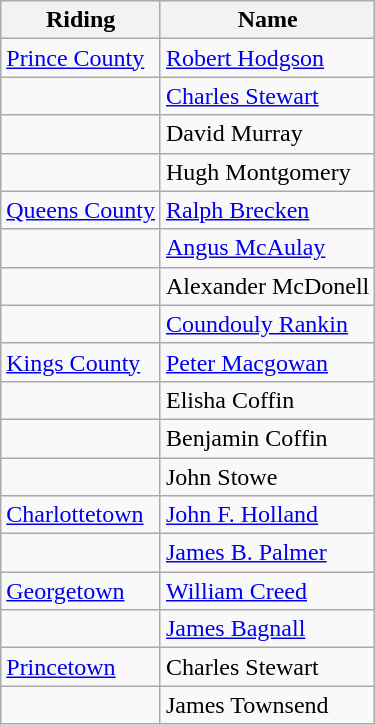<table class="wikitable">
<tr>
<th>Riding</th>
<th>Name</th>
</tr>
<tr>
<td><a href='#'>Prince County</a></td>
<td><a href='#'>Robert Hodgson</a></td>
</tr>
<tr>
<td></td>
<td><a href='#'>Charles Stewart</a></td>
</tr>
<tr>
<td></td>
<td>David Murray</td>
</tr>
<tr>
<td></td>
<td>Hugh Montgomery</td>
</tr>
<tr>
<td><a href='#'>Queens County</a></td>
<td><a href='#'>Ralph Brecken</a></td>
</tr>
<tr>
<td></td>
<td><a href='#'>Angus McAulay</a></td>
</tr>
<tr>
<td></td>
<td>Alexander McDonell</td>
</tr>
<tr>
<td></td>
<td><a href='#'>Coundouly Rankin</a></td>
</tr>
<tr>
<td><a href='#'>Kings County</a></td>
<td><a href='#'>Peter Macgowan</a></td>
</tr>
<tr>
<td></td>
<td>Elisha Coffin</td>
</tr>
<tr>
<td></td>
<td>Benjamin Coffin</td>
</tr>
<tr>
<td></td>
<td>John Stowe</td>
</tr>
<tr>
<td><a href='#'>Charlottetown</a></td>
<td><a href='#'>John F. Holland</a></td>
</tr>
<tr>
<td></td>
<td><a href='#'>James B. Palmer</a></td>
</tr>
<tr>
<td><a href='#'>Georgetown</a></td>
<td><a href='#'>William Creed</a></td>
</tr>
<tr>
<td></td>
<td><a href='#'>James Bagnall</a></td>
</tr>
<tr>
<td><a href='#'>Princetown</a></td>
<td>Charles Stewart</td>
</tr>
<tr>
<td></td>
<td>James Townsend</td>
</tr>
</table>
